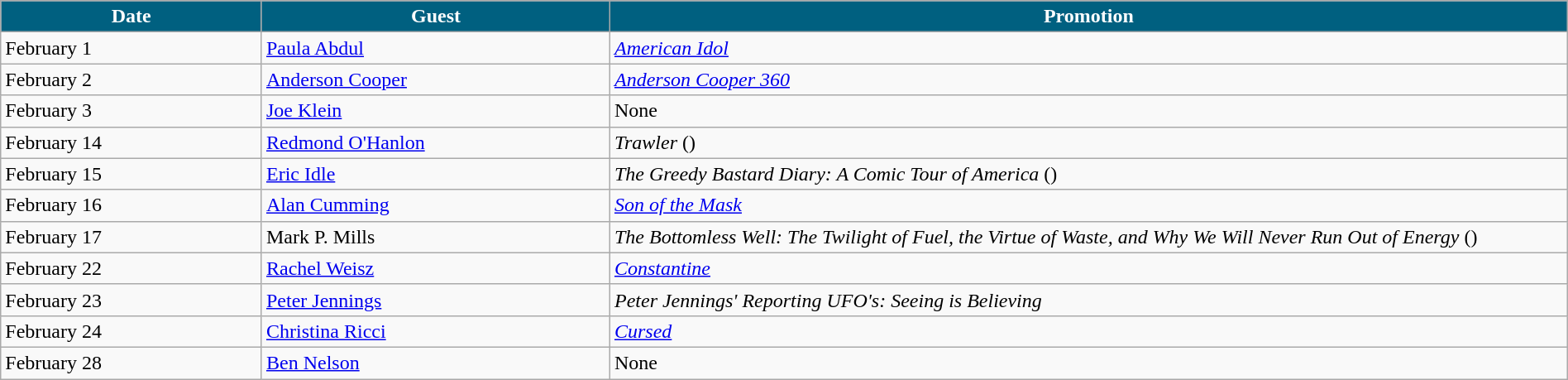<table class="wikitable" width="100%">
<tr bgcolor="#CCCCCC">
<th width="15%" style="background:#006080; color:#FFFFFF">Date</th>
<th width="20%" style="background:#006080; color:#FFFFFF">Guest</th>
<th width="55%" style="background:#006080; color:#FFFFFF">Promotion</th>
</tr>
<tr>
<td>February 1</td>
<td><a href='#'>Paula Abdul</a></td>
<td><em><a href='#'>American Idol</a></em></td>
</tr>
<tr>
<td>February 2</td>
<td><a href='#'>Anderson Cooper</a></td>
<td><em><a href='#'>Anderson Cooper 360</a></em></td>
</tr>
<tr>
<td>February 3</td>
<td><a href='#'>Joe Klein</a></td>
<td>None</td>
</tr>
<tr>
<td>February 14</td>
<td><a href='#'>Redmond O'Hanlon</a></td>
<td><em>Trawler</em> ()</td>
</tr>
<tr>
<td>February 15</td>
<td><a href='#'>Eric Idle</a></td>
<td><em>The Greedy Bastard Diary: A Comic Tour of America</em> ()</td>
</tr>
<tr>
<td>February 16</td>
<td><a href='#'>Alan Cumming</a></td>
<td><em><a href='#'>Son of the Mask</a></em></td>
</tr>
<tr>
<td>February 17</td>
<td>Mark P. Mills</td>
<td><em>The Bottomless Well: The Twilight of Fuel, the Virtue of Waste, and Why We Will Never Run Out of Energy</em> ()</td>
</tr>
<tr>
<td>February 22</td>
<td><a href='#'>Rachel Weisz</a></td>
<td><em><a href='#'>Constantine</a></em></td>
</tr>
<tr>
<td>February 23</td>
<td><a href='#'>Peter Jennings</a></td>
<td><em>Peter Jennings' Reporting UFO's: Seeing is Believing</em></td>
</tr>
<tr>
<td>February 24</td>
<td><a href='#'>Christina Ricci</a></td>
<td><em><a href='#'>Cursed</a></em></td>
</tr>
<tr>
<td>February 28</td>
<td><a href='#'>Ben Nelson</a></td>
<td>None</td>
</tr>
</table>
